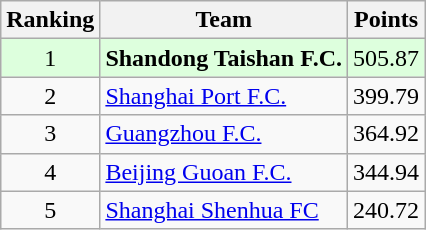<table class="wikitable" style="text-align: center;">
<tr>
<th>Ranking</th>
<th>Team</th>
<th>Points</th>
</tr>
<tr bgcolor="#ddffdd">
<td>1</td>
<td align=left> <strong>Shandong Taishan F.C.</strong></td>
<td>505.87</td>
</tr>
<tr>
<td>2</td>
<td align=left> <a href='#'>Shanghai Port F.C.</a></td>
<td>399.79</td>
</tr>
<tr>
<td>3</td>
<td align=left> <a href='#'>Guangzhou F.C.</a></td>
<td>364.92</td>
</tr>
<tr>
<td>4</td>
<td align=left> <a href='#'>Beijing Guoan F.C.</a></td>
<td>344.94</td>
</tr>
<tr>
<td>5</td>
<td align=left> <a href='#'>Shanghai Shenhua FC</a></td>
<td>240.72</td>
</tr>
</table>
